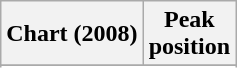<table class="wikitable sortable plainrowheaders" style="text-align:center">
<tr>
<th scope="col">Chart (2008)</th>
<th scope="col">Peak<br> position</th>
</tr>
<tr>
</tr>
<tr>
</tr>
</table>
